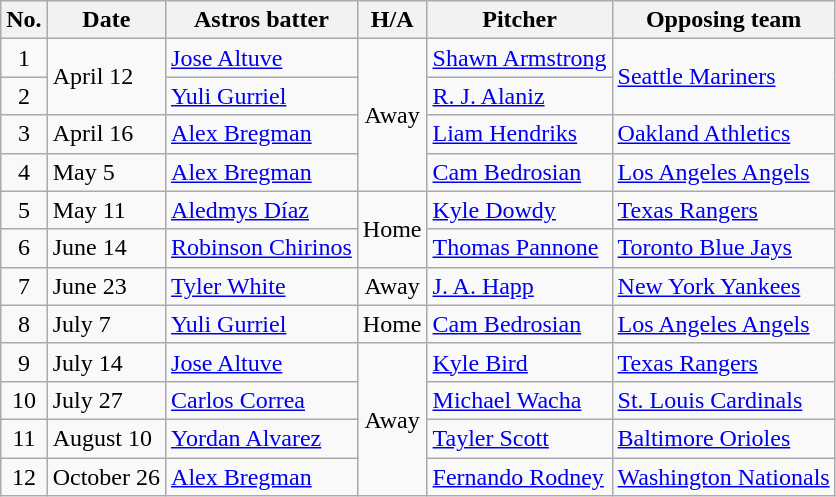<table class="wikitable sortable">
<tr>
<th>No.</th>
<th class="unsortable">Date</th>
<th>Astros batter</th>
<th>H/A</th>
<th>Pitcher</th>
<th>Opposing team</th>
</tr>
<tr>
<td align="center">1</td>
<td rowspan="2">April 12</td>
<td><a href='#'>Jose Altuve</a></td>
<td align="center" rowspan="4">Away</td>
<td><a href='#'>Shawn Armstrong</a></td>
<td rowspan="2"><a href='#'>Seattle Mariners</a></td>
</tr>
<tr>
<td align="center">2</td>
<td><a href='#'>Yuli Gurriel</a></td>
<td><a href='#'>R. J. Alaniz</a></td>
</tr>
<tr>
<td align="center">3</td>
<td>April 16</td>
<td><a href='#'>Alex Bregman</a></td>
<td><a href='#'>Liam Hendriks</a></td>
<td><a href='#'>Oakland Athletics</a></td>
</tr>
<tr>
<td align="center">4</td>
<td>May 5</td>
<td><a href='#'>Alex Bregman</a></td>
<td><a href='#'>Cam Bedrosian</a></td>
<td><a href='#'>Los Angeles Angels</a></td>
</tr>
<tr>
<td align="center">5</td>
<td>May 11</td>
<td><a href='#'>Aledmys Díaz</a></td>
<td align="center" rowspan="2">Home</td>
<td><a href='#'>Kyle Dowdy</a></td>
<td><a href='#'>Texas Rangers</a></td>
</tr>
<tr>
<td align="center">6</td>
<td>June 14</td>
<td><a href='#'>Robinson Chirinos</a></td>
<td><a href='#'>Thomas Pannone</a></td>
<td><a href='#'>Toronto Blue Jays</a></td>
</tr>
<tr>
<td align="center">7</td>
<td>June 23</td>
<td><a href='#'>Tyler White</a></td>
<td align="center">Away</td>
<td><a href='#'>J. A. Happ</a></td>
<td><a href='#'>New York Yankees</a></td>
</tr>
<tr>
<td align="center">8</td>
<td>July 7</td>
<td><a href='#'>Yuli Gurriel</a></td>
<td align="center">Home</td>
<td><a href='#'>Cam Bedrosian</a></td>
<td><a href='#'>Los Angeles Angels</a></td>
</tr>
<tr>
<td align="center">9</td>
<td>July 14</td>
<td><a href='#'>Jose Altuve</a></td>
<td align="center" rowspan="4">Away</td>
<td><a href='#'>Kyle Bird</a></td>
<td><a href='#'>Texas Rangers</a></td>
</tr>
<tr>
<td align="center">10</td>
<td>July 27</td>
<td><a href='#'>Carlos Correa</a></td>
<td><a href='#'>Michael Wacha</a></td>
<td><a href='#'>St. Louis Cardinals</a></td>
</tr>
<tr>
<td align="center">11</td>
<td>August 10</td>
<td><a href='#'>Yordan Alvarez</a></td>
<td><a href='#'>Tayler Scott</a></td>
<td><a href='#'>Baltimore Orioles</a></td>
</tr>
<tr>
<td align="center">12</td>
<td>October 26</td>
<td><a href='#'>Alex Bregman</a></td>
<td><a href='#'>Fernando Rodney</a></td>
<td><a href='#'>Washington Nationals</a></td>
</tr>
</table>
